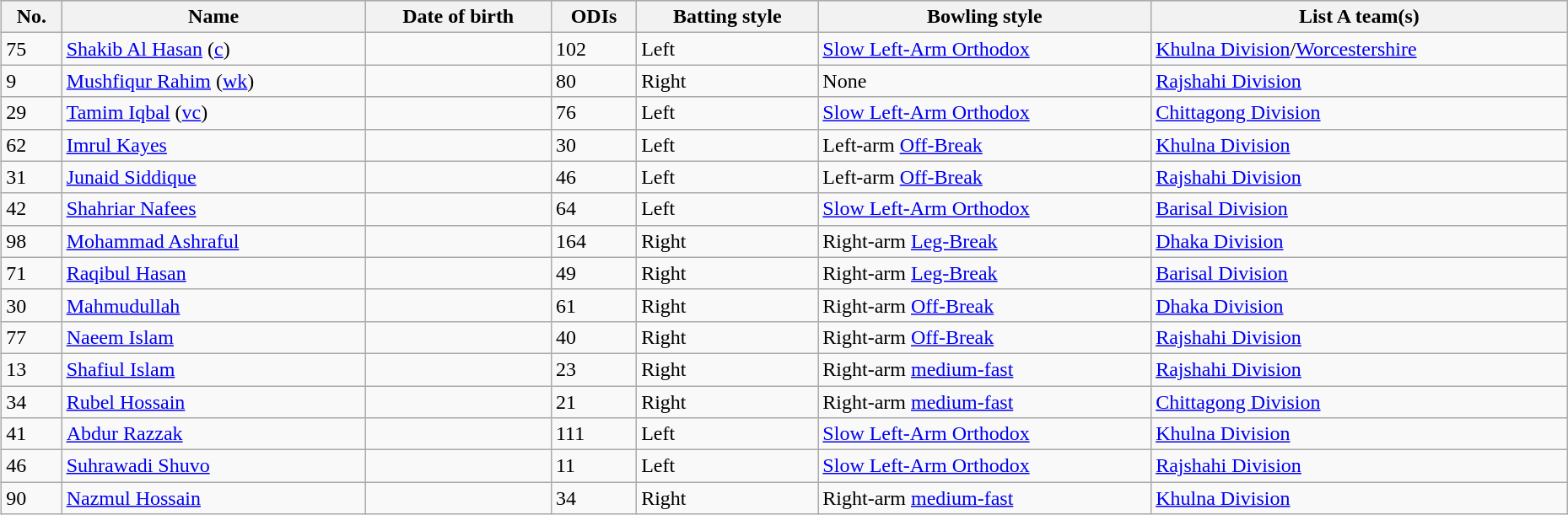<table class="wikitable sortable " style="width:98%; margin-left:auto; margin-right:0px">
<tr style="background:#aad0ff">
<th>No.</th>
<th>Name</th>
<th>Date of birth</th>
<th>ODIs</th>
<th>Batting style</th>
<th>Bowling style</th>
<th>List A team(s)</th>
</tr>
<tr>
<td>75</td>
<td><a href='#'>Shakib Al Hasan</a> (<a href='#'>c</a>)</td>
<td></td>
<td>102</td>
<td>Left</td>
<td><a href='#'>Slow Left-Arm Orthodox</a></td>
<td> <a href='#'>Khulna Division</a>/<a href='#'>Worcestershire</a></td>
</tr>
<tr>
<td>9</td>
<td><a href='#'>Mushfiqur Rahim</a> (<a href='#'>wk</a>)</td>
<td></td>
<td>80</td>
<td>Right</td>
<td>None</td>
<td> <a href='#'>Rajshahi Division</a></td>
</tr>
<tr>
<td>29</td>
<td><a href='#'>Tamim Iqbal</a>  (<a href='#'>vc</a>)</td>
<td></td>
<td>76</td>
<td>Left</td>
<td><a href='#'>Slow Left-Arm Orthodox</a></td>
<td> <a href='#'>Chittagong Division</a></td>
</tr>
<tr>
<td>62</td>
<td><a href='#'>Imrul Kayes</a></td>
<td></td>
<td>30</td>
<td>Left</td>
<td>Left-arm <a href='#'>Off-Break</a></td>
<td> <a href='#'>Khulna Division</a></td>
</tr>
<tr>
<td>31</td>
<td><a href='#'>Junaid Siddique</a></td>
<td></td>
<td>46</td>
<td>Left</td>
<td>Left-arm <a href='#'>Off-Break</a></td>
<td> <a href='#'>Rajshahi Division</a></td>
</tr>
<tr>
<td>42</td>
<td><a href='#'>Shahriar Nafees</a></td>
<td></td>
<td>64</td>
<td>Left</td>
<td><a href='#'>Slow Left-Arm Orthodox</a></td>
<td> <a href='#'>Barisal Division</a></td>
</tr>
<tr>
<td>98</td>
<td><a href='#'>Mohammad Ashraful</a></td>
<td></td>
<td>164</td>
<td>Right</td>
<td>Right-arm <a href='#'>Leg-Break</a></td>
<td> <a href='#'>Dhaka Division</a></td>
</tr>
<tr>
<td>71</td>
<td><a href='#'>Raqibul Hasan</a></td>
<td></td>
<td>49</td>
<td>Right</td>
<td>Right-arm <a href='#'>Leg-Break</a></td>
<td> <a href='#'>Barisal Division</a></td>
</tr>
<tr>
<td>30</td>
<td><a href='#'>Mahmudullah</a></td>
<td></td>
<td>61</td>
<td>Right</td>
<td>Right-arm <a href='#'>Off-Break</a></td>
<td> <a href='#'>Dhaka Division</a></td>
</tr>
<tr>
<td>77</td>
<td><a href='#'>Naeem Islam</a></td>
<td></td>
<td>40</td>
<td>Right</td>
<td>Right-arm <a href='#'>Off-Break</a></td>
<td> <a href='#'>Rajshahi Division</a></td>
</tr>
<tr>
<td>13</td>
<td><a href='#'>Shafiul Islam</a></td>
<td></td>
<td>23</td>
<td>Right</td>
<td>Right-arm <a href='#'>medium-fast</a></td>
<td> <a href='#'>Rajshahi Division</a></td>
</tr>
<tr>
<td>34</td>
<td><a href='#'>Rubel Hossain</a></td>
<td></td>
<td>21</td>
<td>Right</td>
<td>Right-arm <a href='#'>medium-fast</a></td>
<td> <a href='#'>Chittagong Division</a></td>
</tr>
<tr>
<td>41</td>
<td><a href='#'>Abdur Razzak</a></td>
<td></td>
<td>111</td>
<td>Left</td>
<td><a href='#'>Slow Left-Arm Orthodox</a></td>
<td> <a href='#'>Khulna Division</a></td>
</tr>
<tr>
<td>46</td>
<td><a href='#'>Suhrawadi Shuvo</a></td>
<td></td>
<td>11</td>
<td>Left</td>
<td><a href='#'>Slow Left-Arm Orthodox</a></td>
<td> <a href='#'>Rajshahi Division</a></td>
</tr>
<tr>
<td>90</td>
<td><a href='#'>Nazmul Hossain</a></td>
<td></td>
<td>34</td>
<td>Right</td>
<td>Right-arm <a href='#'>medium-fast</a></td>
<td> <a href='#'>Khulna Division</a></td>
</tr>
</table>
